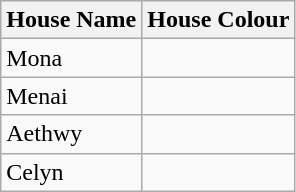<table class="wikitable">
<tr>
<th>House Name</th>
<th>House Colour</th>
</tr>
<tr>
<td>Mona</td>
<td></td>
</tr>
<tr>
<td>Menai</td>
<td></td>
</tr>
<tr>
<td>Aethwy</td>
<td></td>
</tr>
<tr>
<td>Celyn</td>
<td></td>
</tr>
</table>
